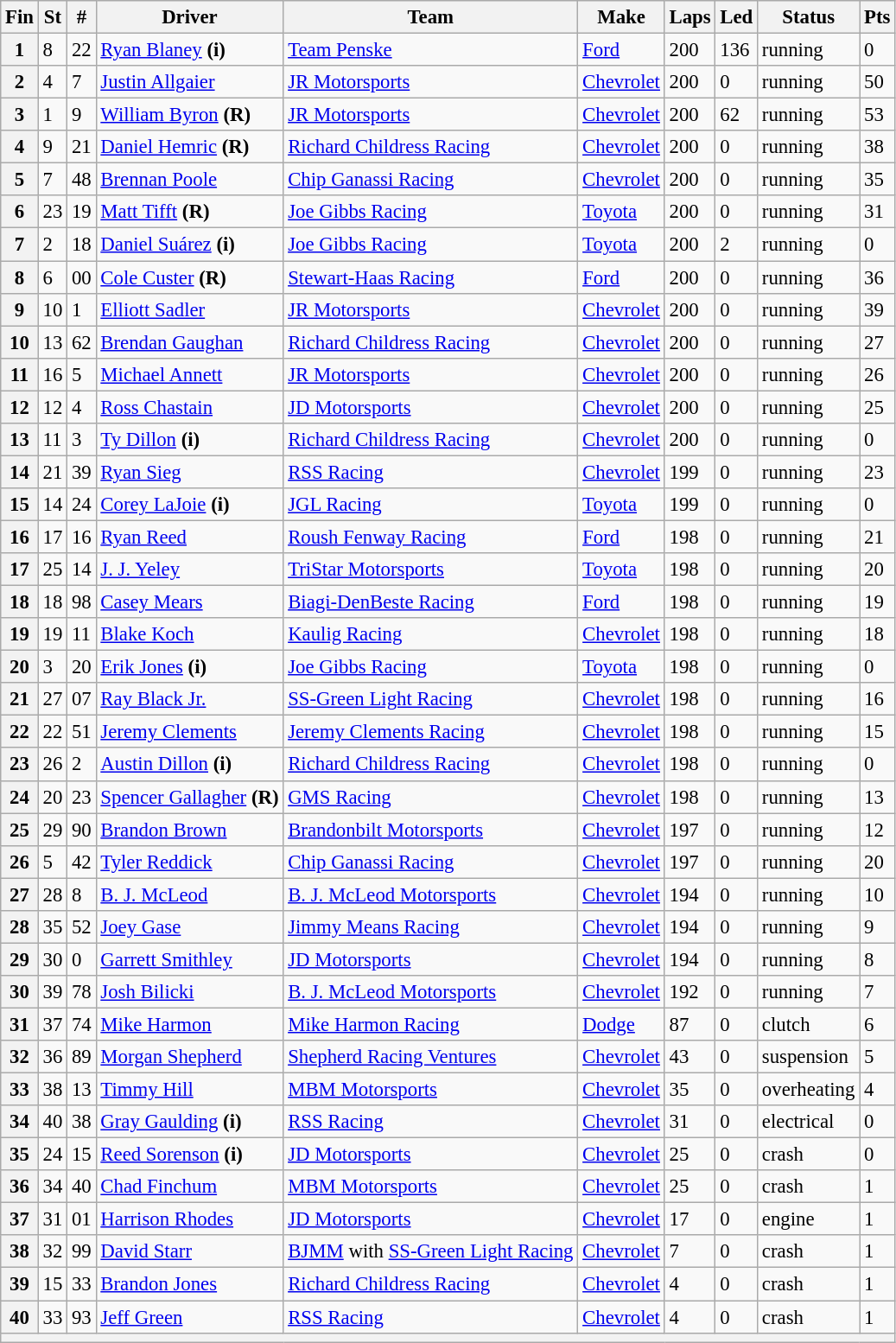<table class="wikitable" style="font-size:95%">
<tr>
<th>Fin</th>
<th>St</th>
<th>#</th>
<th>Driver</th>
<th>Team</th>
<th>Make</th>
<th>Laps</th>
<th>Led</th>
<th>Status</th>
<th>Pts</th>
</tr>
<tr>
<th>1</th>
<td>8</td>
<td>22</td>
<td><a href='#'>Ryan Blaney</a> <strong>(i)</strong></td>
<td><a href='#'>Team Penske</a></td>
<td><a href='#'>Ford</a></td>
<td>200</td>
<td>136</td>
<td>running</td>
<td>0</td>
</tr>
<tr>
<th>2</th>
<td>4</td>
<td>7</td>
<td><a href='#'>Justin Allgaier</a></td>
<td><a href='#'>JR Motorsports</a></td>
<td><a href='#'>Chevrolet</a></td>
<td>200</td>
<td>0</td>
<td>running</td>
<td>50</td>
</tr>
<tr>
<th>3</th>
<td>1</td>
<td>9</td>
<td><a href='#'>William Byron</a> <strong>(R)</strong></td>
<td><a href='#'>JR Motorsports</a></td>
<td><a href='#'>Chevrolet</a></td>
<td>200</td>
<td>62</td>
<td>running</td>
<td>53</td>
</tr>
<tr>
<th>4</th>
<td>9</td>
<td>21</td>
<td><a href='#'>Daniel Hemric</a> <strong>(R)</strong></td>
<td><a href='#'>Richard Childress Racing</a></td>
<td><a href='#'>Chevrolet</a></td>
<td>200</td>
<td>0</td>
<td>running</td>
<td>38</td>
</tr>
<tr>
<th>5</th>
<td>7</td>
<td>48</td>
<td><a href='#'>Brennan Poole</a></td>
<td><a href='#'>Chip Ganassi Racing</a></td>
<td><a href='#'>Chevrolet</a></td>
<td>200</td>
<td>0</td>
<td>running</td>
<td>35</td>
</tr>
<tr>
<th>6</th>
<td>23</td>
<td>19</td>
<td><a href='#'>Matt Tifft</a> <strong>(R)</strong></td>
<td><a href='#'>Joe Gibbs Racing</a></td>
<td><a href='#'>Toyota</a></td>
<td>200</td>
<td>0</td>
<td>running</td>
<td>31</td>
</tr>
<tr>
<th>7</th>
<td>2</td>
<td>18</td>
<td><a href='#'>Daniel Suárez</a> <strong>(i)</strong></td>
<td><a href='#'>Joe Gibbs Racing</a></td>
<td><a href='#'>Toyota</a></td>
<td>200</td>
<td>2</td>
<td>running</td>
<td>0</td>
</tr>
<tr>
<th>8</th>
<td>6</td>
<td>00</td>
<td><a href='#'>Cole Custer</a> <strong>(R)</strong></td>
<td><a href='#'>Stewart-Haas Racing</a></td>
<td><a href='#'>Ford</a></td>
<td>200</td>
<td>0</td>
<td>running</td>
<td>36</td>
</tr>
<tr>
<th>9</th>
<td>10</td>
<td>1</td>
<td><a href='#'>Elliott Sadler</a></td>
<td><a href='#'>JR Motorsports</a></td>
<td><a href='#'>Chevrolet</a></td>
<td>200</td>
<td>0</td>
<td>running</td>
<td>39</td>
</tr>
<tr>
<th>10</th>
<td>13</td>
<td>62</td>
<td><a href='#'>Brendan Gaughan</a></td>
<td><a href='#'>Richard Childress Racing</a></td>
<td><a href='#'>Chevrolet</a></td>
<td>200</td>
<td>0</td>
<td>running</td>
<td>27</td>
</tr>
<tr>
<th>11</th>
<td>16</td>
<td>5</td>
<td><a href='#'>Michael Annett</a></td>
<td><a href='#'>JR Motorsports</a></td>
<td><a href='#'>Chevrolet</a></td>
<td>200</td>
<td>0</td>
<td>running</td>
<td>26</td>
</tr>
<tr>
<th>12</th>
<td>12</td>
<td>4</td>
<td><a href='#'>Ross Chastain</a></td>
<td><a href='#'>JD Motorsports</a></td>
<td><a href='#'>Chevrolet</a></td>
<td>200</td>
<td>0</td>
<td>running</td>
<td>25</td>
</tr>
<tr>
<th>13</th>
<td>11</td>
<td>3</td>
<td><a href='#'>Ty Dillon</a> <strong>(i)</strong></td>
<td><a href='#'>Richard Childress Racing</a></td>
<td><a href='#'>Chevrolet</a></td>
<td>200</td>
<td>0</td>
<td>running</td>
<td>0</td>
</tr>
<tr>
<th>14</th>
<td>21</td>
<td>39</td>
<td><a href='#'>Ryan Sieg</a></td>
<td><a href='#'>RSS Racing</a></td>
<td><a href='#'>Chevrolet</a></td>
<td>199</td>
<td>0</td>
<td>running</td>
<td>23</td>
</tr>
<tr>
<th>15</th>
<td>14</td>
<td>24</td>
<td><a href='#'>Corey LaJoie</a> <strong>(i)</strong></td>
<td><a href='#'>JGL Racing</a></td>
<td><a href='#'>Toyota</a></td>
<td>199</td>
<td>0</td>
<td>running</td>
<td>0</td>
</tr>
<tr>
<th>16</th>
<td>17</td>
<td>16</td>
<td><a href='#'>Ryan Reed</a></td>
<td><a href='#'>Roush Fenway Racing</a></td>
<td><a href='#'>Ford</a></td>
<td>198</td>
<td>0</td>
<td>running</td>
<td>21</td>
</tr>
<tr>
<th>17</th>
<td>25</td>
<td>14</td>
<td><a href='#'>J. J. Yeley</a></td>
<td><a href='#'>TriStar Motorsports</a></td>
<td><a href='#'>Toyota</a></td>
<td>198</td>
<td>0</td>
<td>running</td>
<td>20</td>
</tr>
<tr>
<th>18</th>
<td>18</td>
<td>98</td>
<td><a href='#'>Casey Mears</a></td>
<td><a href='#'>Biagi-DenBeste Racing</a></td>
<td><a href='#'>Ford</a></td>
<td>198</td>
<td>0</td>
<td>running</td>
<td>19</td>
</tr>
<tr>
<th>19</th>
<td>19</td>
<td>11</td>
<td><a href='#'>Blake Koch</a></td>
<td><a href='#'>Kaulig Racing</a></td>
<td><a href='#'>Chevrolet</a></td>
<td>198</td>
<td>0</td>
<td>running</td>
<td>18</td>
</tr>
<tr>
<th>20</th>
<td>3</td>
<td>20</td>
<td><a href='#'>Erik Jones</a> <strong>(i)</strong></td>
<td><a href='#'>Joe Gibbs Racing</a></td>
<td><a href='#'>Toyota</a></td>
<td>198</td>
<td>0</td>
<td>running</td>
<td>0</td>
</tr>
<tr>
<th>21</th>
<td>27</td>
<td>07</td>
<td><a href='#'>Ray Black Jr.</a></td>
<td><a href='#'>SS-Green Light Racing</a></td>
<td><a href='#'>Chevrolet</a></td>
<td>198</td>
<td>0</td>
<td>running</td>
<td>16</td>
</tr>
<tr>
<th>22</th>
<td>22</td>
<td>51</td>
<td><a href='#'>Jeremy Clements</a></td>
<td><a href='#'>Jeremy Clements Racing</a></td>
<td><a href='#'>Chevrolet</a></td>
<td>198</td>
<td>0</td>
<td>running</td>
<td>15</td>
</tr>
<tr>
<th>23</th>
<td>26</td>
<td>2</td>
<td><a href='#'>Austin Dillon</a> <strong>(i)</strong></td>
<td><a href='#'>Richard Childress Racing</a></td>
<td><a href='#'>Chevrolet</a></td>
<td>198</td>
<td>0</td>
<td>running</td>
<td>0</td>
</tr>
<tr>
<th>24</th>
<td>20</td>
<td>23</td>
<td><a href='#'>Spencer Gallagher</a> <strong>(R)</strong></td>
<td><a href='#'>GMS Racing</a></td>
<td><a href='#'>Chevrolet</a></td>
<td>198</td>
<td>0</td>
<td>running</td>
<td>13</td>
</tr>
<tr>
<th>25</th>
<td>29</td>
<td>90</td>
<td><a href='#'>Brandon Brown</a></td>
<td><a href='#'>Brandonbilt Motorsports</a></td>
<td><a href='#'>Chevrolet</a></td>
<td>197</td>
<td>0</td>
<td>running</td>
<td>12</td>
</tr>
<tr>
<th>26</th>
<td>5</td>
<td>42</td>
<td><a href='#'>Tyler Reddick</a></td>
<td><a href='#'>Chip Ganassi Racing</a></td>
<td><a href='#'>Chevrolet</a></td>
<td>197</td>
<td>0</td>
<td>running</td>
<td>20</td>
</tr>
<tr>
<th>27</th>
<td>28</td>
<td>8</td>
<td><a href='#'>B. J. McLeod</a></td>
<td><a href='#'>B. J. McLeod Motorsports</a></td>
<td><a href='#'>Chevrolet</a></td>
<td>194</td>
<td>0</td>
<td>running</td>
<td>10</td>
</tr>
<tr>
<th>28</th>
<td>35</td>
<td>52</td>
<td><a href='#'>Joey Gase</a></td>
<td><a href='#'>Jimmy Means Racing</a></td>
<td><a href='#'>Chevrolet</a></td>
<td>194</td>
<td>0</td>
<td>running</td>
<td>9</td>
</tr>
<tr>
<th>29</th>
<td>30</td>
<td>0</td>
<td><a href='#'>Garrett Smithley</a></td>
<td><a href='#'>JD Motorsports</a></td>
<td><a href='#'>Chevrolet</a></td>
<td>194</td>
<td>0</td>
<td>running</td>
<td>8</td>
</tr>
<tr>
<th>30</th>
<td>39</td>
<td>78</td>
<td><a href='#'>Josh Bilicki</a></td>
<td><a href='#'>B. J. McLeod Motorsports</a></td>
<td><a href='#'>Chevrolet</a></td>
<td>192</td>
<td>0</td>
<td>running</td>
<td>7</td>
</tr>
<tr>
<th>31</th>
<td>37</td>
<td>74</td>
<td><a href='#'>Mike Harmon</a></td>
<td><a href='#'>Mike Harmon Racing</a></td>
<td><a href='#'>Dodge</a></td>
<td>87</td>
<td>0</td>
<td>clutch</td>
<td>6</td>
</tr>
<tr>
<th>32</th>
<td>36</td>
<td>89</td>
<td><a href='#'>Morgan Shepherd</a></td>
<td><a href='#'>Shepherd Racing Ventures</a></td>
<td><a href='#'>Chevrolet</a></td>
<td>43</td>
<td>0</td>
<td>suspension</td>
<td>5</td>
</tr>
<tr>
<th>33</th>
<td>38</td>
<td>13</td>
<td><a href='#'>Timmy Hill</a></td>
<td><a href='#'>MBM Motorsports</a></td>
<td><a href='#'>Chevrolet</a></td>
<td>35</td>
<td>0</td>
<td>overheating</td>
<td>4</td>
</tr>
<tr>
<th>34</th>
<td>40</td>
<td>38</td>
<td><a href='#'>Gray Gaulding</a> <strong>(i)</strong></td>
<td><a href='#'>RSS Racing</a></td>
<td><a href='#'>Chevrolet</a></td>
<td>31</td>
<td>0</td>
<td>electrical</td>
<td>0</td>
</tr>
<tr>
<th>35</th>
<td>24</td>
<td>15</td>
<td><a href='#'>Reed Sorenson</a> <strong>(i)</strong></td>
<td><a href='#'>JD Motorsports</a></td>
<td><a href='#'>Chevrolet</a></td>
<td>25</td>
<td>0</td>
<td>crash</td>
<td>0</td>
</tr>
<tr>
<th>36</th>
<td>34</td>
<td>40</td>
<td><a href='#'>Chad Finchum</a></td>
<td><a href='#'>MBM Motorsports</a></td>
<td><a href='#'>Chevrolet</a></td>
<td>25</td>
<td>0</td>
<td>crash</td>
<td>1</td>
</tr>
<tr>
<th>37</th>
<td>31</td>
<td>01</td>
<td><a href='#'>Harrison Rhodes</a></td>
<td><a href='#'>JD Motorsports</a></td>
<td><a href='#'>Chevrolet</a></td>
<td>17</td>
<td>0</td>
<td>engine</td>
<td>1</td>
</tr>
<tr>
<th>38</th>
<td>32</td>
<td>99</td>
<td><a href='#'>David Starr</a></td>
<td><a href='#'>BJMM</a> with <a href='#'>SS-Green Light Racing</a></td>
<td><a href='#'>Chevrolet</a></td>
<td>7</td>
<td>0</td>
<td>crash</td>
<td>1</td>
</tr>
<tr>
<th>39</th>
<td>15</td>
<td>33</td>
<td><a href='#'>Brandon Jones</a></td>
<td><a href='#'>Richard Childress Racing</a></td>
<td><a href='#'>Chevrolet</a></td>
<td>4</td>
<td>0</td>
<td>crash</td>
<td>1</td>
</tr>
<tr>
<th>40</th>
<td>33</td>
<td>93</td>
<td><a href='#'>Jeff Green</a></td>
<td><a href='#'>RSS Racing</a></td>
<td><a href='#'>Chevrolet</a></td>
<td>4</td>
<td>0</td>
<td>crash</td>
<td>1</td>
</tr>
<tr>
<th colspan="10"></th>
</tr>
</table>
